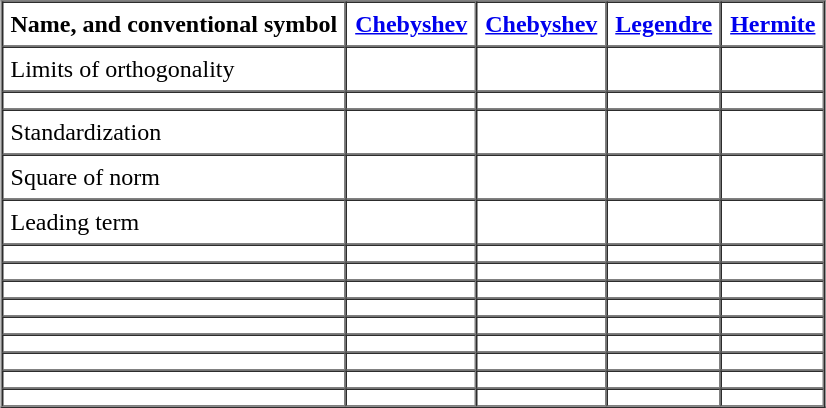<table border="1" cellspacing="0" cellpadding="5" style="margin:1em auto;">
<tr ---->
<th>Name, and conventional symbol</th>
<th><a href='#'>Chebyshev</a></th>
<th><a href='#'>Chebyshev</a><br></th>
<th><a href='#'>Legendre</a></th>
<th><a href='#'>Hermite</a></th>
</tr>
<tr ---->
<td>Limits of orthogonality</td>
<td></td>
<td></td>
<td></td>
<td></td>
</tr>
<tr ---->
<td></td>
<td></td>
<td></td>
<td></td>
<td></td>
</tr>
<tr ---->
<td>Standardization</td>
<td></td>
<td></td>
<td></td>
<td></td>
</tr>
<tr ---->
<td>Square of norm </td>
<td></td>
<td></td>
<td></td>
<td></td>
</tr>
<tr ---->
<td>Leading term </td>
<td></td>
<td></td>
<td></td>
<td></td>
</tr>
<tr ---->
<td></td>
<td></td>
<td></td>
<td></td>
<td></td>
</tr>
<tr ---->
<td></td>
<td></td>
<td></td>
<td></td>
<td></td>
</tr>
<tr ---->
<td></td>
<td></td>
<td></td>
<td></td>
<td></td>
</tr>
<tr ---->
<td></td>
<td></td>
<td></td>
<td></td>
<td></td>
</tr>
<tr ---->
<td></td>
<td></td>
<td></td>
<td></td>
<td></td>
</tr>
<tr ---->
<td></td>
<td></td>
<td></td>
<td></td>
<td></td>
</tr>
<tr ---->
<td></td>
<td></td>
<td></td>
<td></td>
<td></td>
</tr>
<tr ---->
<td></td>
<td></td>
<td></td>
<td></td>
<td></td>
</tr>
<tr ---->
<td></td>
<td></td>
<td></td>
<td></td>
<td></td>
</tr>
</table>
